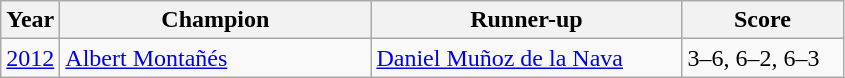<table class="wikitable">
<tr>
<th>Year</th>
<th width="200">Champion</th>
<th width="200">Runner-up</th>
<th width="100">Score</th>
</tr>
<tr>
<td><a href='#'>2012</a></td>
<td> <a href='#'>Albert Montañés</a></td>
<td> <a href='#'>Daniel Muñoz de la Nava</a></td>
<td>3–6, 6–2, 6–3</td>
</tr>
</table>
